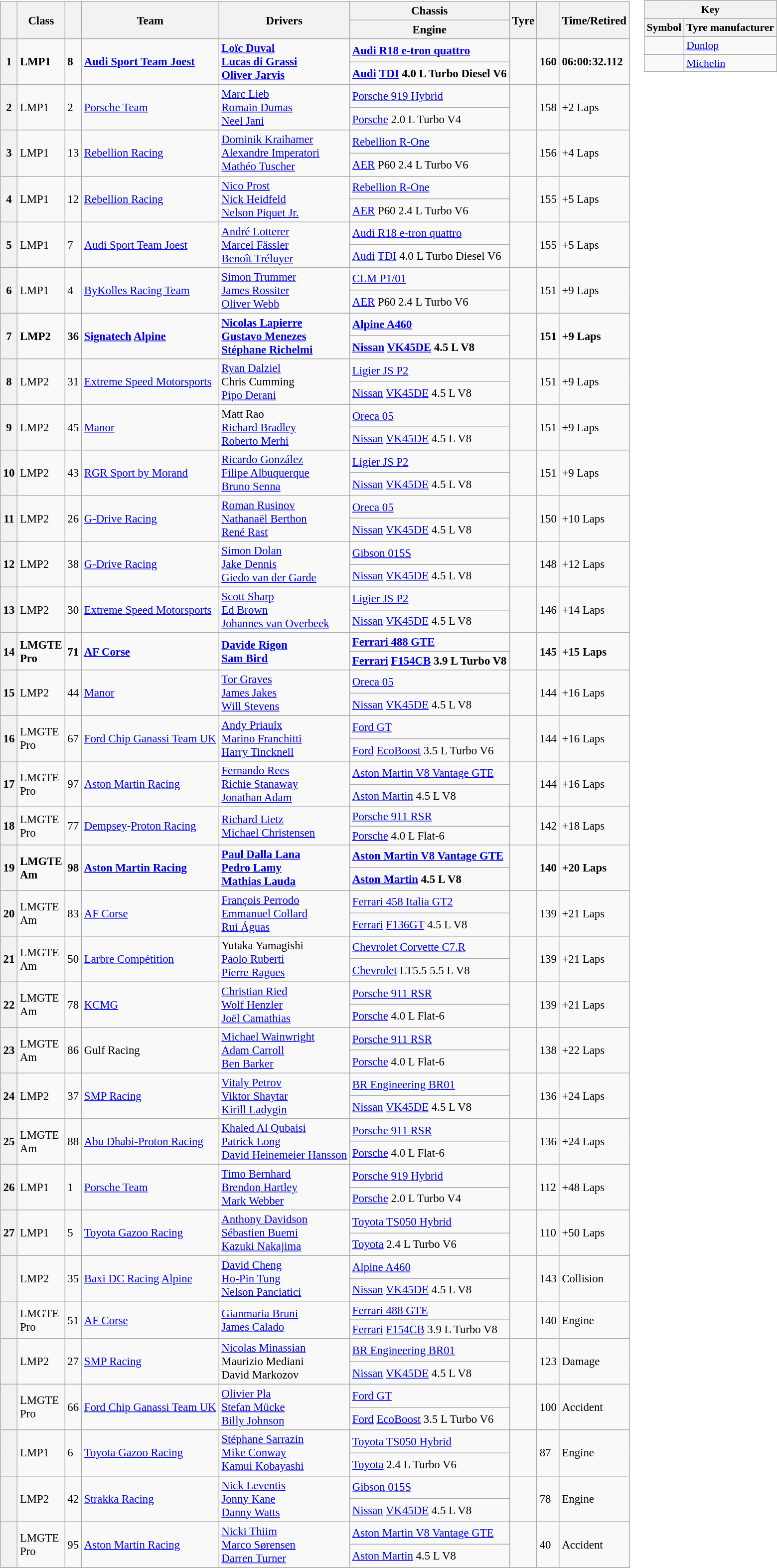<table>
<tr valign="top">
<td><br><table class="wikitable" style="font-size: 95%;">
<tr>
<th rowspan=2></th>
<th rowspan=2>Class</th>
<th rowspan=2></th>
<th rowspan=2>Team</th>
<th rowspan=2>Drivers</th>
<th>Chassis</th>
<th rowspan=2>Tyre</th>
<th rowspan=2></th>
<th rowspan=2>Time/Retired</th>
</tr>
<tr>
<th>Engine</th>
</tr>
<tr style="font-weight:bold">
<th rowspan=2>1</th>
<td rowspan=2>LMP1</td>
<td rowspan=2>8</td>
<td rowspan=2> <a href='#'>Audi Sport Team Joest</a></td>
<td rowspan=2> <a href='#'>Loïc Duval</a><br> <a href='#'>Lucas di Grassi</a><br> <a href='#'>Oliver Jarvis</a></td>
<td><a href='#'>Audi R18 e-tron quattro</a></td>
<td rowspan=2></td>
<td rowspan=2>160</td>
<td rowspan=2>06:00:32.112</td>
</tr>
<tr style="font-weight:bold">
<td><a href='#'>Audi</a> <a href='#'>TDI</a> 4.0 L Turbo Diesel V6</td>
</tr>
<tr>
<th rowspan=2>2</th>
<td rowspan=2>LMP1</td>
<td rowspan=2>2</td>
<td rowspan=2> <a href='#'>Porsche Team</a></td>
<td rowspan=2> <a href='#'>Marc Lieb</a><br> <a href='#'>Romain Dumas</a><br> <a href='#'>Neel Jani</a></td>
<td><a href='#'>Porsche 919 Hybrid</a></td>
<td rowspan=2></td>
<td rowspan=2>158</td>
<td rowspan=2>+2 Laps</td>
</tr>
<tr>
<td><a href='#'>Porsche</a> 2.0 L Turbo V4</td>
</tr>
<tr>
<th rowspan=2>3</th>
<td rowspan=2>LMP1</td>
<td rowspan=2>13</td>
<td rowspan=2> <a href='#'>Rebellion Racing</a></td>
<td rowspan=2> <a href='#'>Dominik Kraihamer</a><br> <a href='#'>Alexandre Imperatori</a><br> <a href='#'>Mathéo Tuscher</a></td>
<td><a href='#'>Rebellion R-One</a></td>
<td rowspan=2></td>
<td rowspan=2>156</td>
<td rowspan=2>+4 Laps</td>
</tr>
<tr>
<td><a href='#'>AER</a> P60 2.4 L Turbo V6</td>
</tr>
<tr>
<th rowspan=2>4</th>
<td rowspan=2>LMP1</td>
<td rowspan=2>12</td>
<td rowspan=2> <a href='#'>Rebellion Racing</a></td>
<td rowspan=2> <a href='#'>Nico Prost</a><br> <a href='#'>Nick Heidfeld</a><br> <a href='#'>Nelson Piquet Jr.</a></td>
<td><a href='#'>Rebellion R-One</a></td>
<td rowspan=2></td>
<td rowspan=2>155</td>
<td rowspan=2>+5 Laps</td>
</tr>
<tr>
<td><a href='#'>AER</a> P60 2.4 L Turbo V6</td>
</tr>
<tr>
<th rowspan=2>5</th>
<td rowspan=2>LMP1</td>
<td rowspan=2>7</td>
<td rowspan=2> <a href='#'>Audi Sport Team Joest</a></td>
<td rowspan=2> <a href='#'>André Lotterer</a><br> <a href='#'>Marcel Fässler</a><br> <a href='#'>Benoît Tréluyer</a></td>
<td><a href='#'>Audi R18 e-tron quattro</a></td>
<td rowspan=2></td>
<td rowspan=2>155</td>
<td rowspan=2>+5 Laps</td>
</tr>
<tr>
<td><a href='#'>Audi</a> <a href='#'>TDI</a> 4.0 L Turbo Diesel V6</td>
</tr>
<tr>
<th rowspan=2>6</th>
<td rowspan=2>LMP1</td>
<td rowspan=2>4</td>
<td rowspan=2> <a href='#'>ByKolles Racing Team</a></td>
<td rowspan=2> <a href='#'>Simon Trummer</a><br> <a href='#'>James Rossiter</a><br> <a href='#'>Oliver Webb</a></td>
<td><a href='#'>CLM P1/01</a></td>
<td rowspan=2></td>
<td rowspan=2>151</td>
<td rowspan=2>+9 Laps</td>
</tr>
<tr>
<td><a href='#'>AER</a> P60 2.4 L Turbo V6</td>
</tr>
<tr style="font-weight:bold">
<th rowspan=2>7</th>
<td rowspan=2>LMP2</td>
<td rowspan=2>36</td>
<td rowspan=2> <a href='#'>Signatech</a> <a href='#'>Alpine</a></td>
<td rowspan=2> <a href='#'>Nicolas Lapierre</a><br> <a href='#'>Gustavo Menezes</a><br> <a href='#'>Stéphane Richelmi</a></td>
<td><a href='#'>Alpine A460</a></td>
<td rowspan=2></td>
<td rowspan=2>151</td>
<td rowspan=2>+9 Laps</td>
</tr>
<tr style="font-weight:bold">
<td><a href='#'>Nissan</a> <a href='#'>VK45DE</a> 4.5 L V8</td>
</tr>
<tr>
<th rowspan=2>8</th>
<td rowspan=2>LMP2</td>
<td rowspan=2>31</td>
<td rowspan=2> <a href='#'>Extreme Speed Motorsports</a></td>
<td rowspan=2> <a href='#'>Ryan Dalziel</a><br> Chris Cumming<br> <a href='#'>Pipo Derani</a></td>
<td><a href='#'>Ligier JS P2</a></td>
<td rowspan=2></td>
<td rowspan=2>151</td>
<td rowspan=2>+9 Laps</td>
</tr>
<tr>
<td><a href='#'>Nissan</a> <a href='#'>VK45DE</a> 4.5 L V8</td>
</tr>
<tr>
<th rowspan=2>9</th>
<td rowspan=2>LMP2</td>
<td rowspan=2>45</td>
<td rowspan=2> <a href='#'>Manor</a></td>
<td rowspan=2> Matt Rao<br> <a href='#'>Richard Bradley</a><br> <a href='#'>Roberto Merhi</a></td>
<td><a href='#'>Oreca 05</a></td>
<td rowspan=2></td>
<td rowspan=2>151</td>
<td rowspan=2>+9 Laps</td>
</tr>
<tr>
<td><a href='#'>Nissan</a> <a href='#'>VK45DE</a> 4.5 L V8</td>
</tr>
<tr>
<th rowspan=2>10</th>
<td rowspan=2>LMP2</td>
<td rowspan=2>43</td>
<td rowspan=2> <a href='#'>RGR Sport by Morand</a></td>
<td rowspan=2> <a href='#'>Ricardo González</a><br> <a href='#'>Filipe Albuquerque</a><br> <a href='#'>Bruno Senna</a></td>
<td><a href='#'>Ligier JS P2</a></td>
<td rowspan=2></td>
<td rowspan=2>151</td>
<td rowspan=2>+9 Laps</td>
</tr>
<tr>
<td><a href='#'>Nissan</a> <a href='#'>VK45DE</a> 4.5 L V8</td>
</tr>
<tr>
<th rowspan=2>11</th>
<td rowspan=2>LMP2</td>
<td rowspan=2>26</td>
<td rowspan=2> <a href='#'>G-Drive Racing</a></td>
<td rowspan=2> <a href='#'>Roman Rusinov</a><br> <a href='#'>Nathanaël Berthon</a><br> <a href='#'>René Rast</a></td>
<td><a href='#'>Oreca 05</a></td>
<td rowspan=2></td>
<td rowspan=2>150</td>
<td rowspan=2>+10 Laps</td>
</tr>
<tr>
<td><a href='#'>Nissan</a> <a href='#'>VK45DE</a> 4.5 L V8</td>
</tr>
<tr>
<th rowspan=2>12</th>
<td rowspan=2>LMP2</td>
<td rowspan=2>38</td>
<td rowspan=2> <a href='#'>G-Drive Racing</a></td>
<td rowspan=2> <a href='#'>Simon Dolan</a><br> <a href='#'>Jake Dennis</a><br> <a href='#'>Giedo van der Garde</a></td>
<td><a href='#'>Gibson 015S</a></td>
<td rowspan=2></td>
<td rowspan=2>148</td>
<td rowspan=2>+12 Laps</td>
</tr>
<tr>
<td><a href='#'>Nissan</a> <a href='#'>VK45DE</a> 4.5 L V8</td>
</tr>
<tr>
<th rowspan=2>13</th>
<td rowspan=2>LMP2</td>
<td rowspan=2>30</td>
<td rowspan=2> <a href='#'>Extreme Speed Motorsports</a></td>
<td rowspan=2> <a href='#'>Scott Sharp</a><br> <a href='#'>Ed Brown</a><br> <a href='#'>Johannes van Overbeek</a></td>
<td><a href='#'>Ligier JS P2</a></td>
<td rowspan=2></td>
<td rowspan=2>146</td>
<td rowspan=2>+14 Laps</td>
</tr>
<tr>
<td><a href='#'>Nissan</a> <a href='#'>VK45DE</a> 4.5 L V8</td>
</tr>
<tr style="font-weight:bold">
<th rowspan=2>14</th>
<td rowspan=2>LMGTE<br>Pro</td>
<td rowspan=2>71</td>
<td rowspan=2> <a href='#'>AF Corse</a></td>
<td rowspan=2> <a href='#'>Davide Rigon</a><br> <a href='#'>Sam Bird</a></td>
<td><a href='#'>Ferrari 488 GTE</a></td>
<td rowspan=2></td>
<td rowspan=2>145</td>
<td rowspan=2>+15 Laps</td>
</tr>
<tr style="font-weight:bold">
<td><a href='#'>Ferrari</a> <a href='#'>F154CB</a> 3.9 L Turbo V8</td>
</tr>
<tr>
<th rowspan=2>15</th>
<td rowspan=2>LMP2</td>
<td rowspan=2>44</td>
<td rowspan=2> <a href='#'>Manor</a></td>
<td rowspan=2> <a href='#'>Tor Graves</a><br> <a href='#'>James Jakes</a><br> <a href='#'>Will Stevens</a></td>
<td><a href='#'>Oreca 05</a></td>
<td rowspan=2></td>
<td rowspan=2>144</td>
<td rowspan=2>+16 Laps</td>
</tr>
<tr>
<td><a href='#'>Nissan</a> <a href='#'>VK45DE</a> 4.5 L V8</td>
</tr>
<tr>
<th rowspan=2>16</th>
<td rowspan=2>LMGTE<br>Pro</td>
<td rowspan=2>67</td>
<td rowspan=2> <a href='#'>Ford Chip Ganassi Team UK</a></td>
<td rowspan=2> <a href='#'>Andy Priaulx</a><br> <a href='#'>Marino Franchitti</a><br> <a href='#'>Harry Tincknell</a></td>
<td><a href='#'>Ford GT</a></td>
<td rowspan=2></td>
<td rowspan=2>144</td>
<td rowspan=2>+16 Laps</td>
</tr>
<tr>
<td><a href='#'>Ford</a> <a href='#'>EcoBoost</a> 3.5 L Turbo V6</td>
</tr>
<tr>
<th rowspan=2>17</th>
<td rowspan=2>LMGTE<br>Pro</td>
<td rowspan=2>97</td>
<td rowspan=2> <a href='#'>Aston Martin Racing</a></td>
<td rowspan=2> <a href='#'>Fernando Rees</a><br> <a href='#'>Richie Stanaway</a><br> <a href='#'>Jonathan Adam</a></td>
<td><a href='#'>Aston Martin V8 Vantage GTE</a></td>
<td rowspan=2></td>
<td rowspan=2>144</td>
<td rowspan=2>+16 Laps</td>
</tr>
<tr>
<td><a href='#'>Aston Martin</a> 4.5 L V8</td>
</tr>
<tr>
<th rowspan=2>18</th>
<td rowspan=2>LMGTE<br>Pro</td>
<td rowspan=2>77</td>
<td rowspan=2> <a href='#'>Dempsey</a>-<a href='#'>Proton Racing</a></td>
<td rowspan=2> <a href='#'>Richard Lietz</a><br> <a href='#'>Michael Christensen</a></td>
<td><a href='#'>Porsche 911 RSR</a></td>
<td rowspan=2></td>
<td rowspan=2>142</td>
<td rowspan=2>+18 Laps</td>
</tr>
<tr>
<td><a href='#'>Porsche</a> 4.0 L Flat-6</td>
</tr>
<tr style="font-weight:bold">
<th rowspan=2>19</th>
<td rowspan=2>LMGTE<br>Am</td>
<td rowspan=2>98</td>
<td rowspan=2> <a href='#'>Aston Martin Racing</a></td>
<td rowspan=2> <a href='#'>Paul Dalla Lana</a><br> <a href='#'>Pedro Lamy</a><br> <a href='#'>Mathias Lauda</a></td>
<td><a href='#'>Aston Martin V8 Vantage GTE</a></td>
<td rowspan=2></td>
<td rowspan=2>140</td>
<td rowspan=2>+20 Laps</td>
</tr>
<tr style="font-weight:bold">
<td><a href='#'>Aston Martin</a> 4.5 L V8</td>
</tr>
<tr>
<th rowspan=2>20</th>
<td rowspan=2>LMGTE<br>Am</td>
<td rowspan=2>83</td>
<td rowspan=2> <a href='#'>AF Corse</a></td>
<td rowspan=2> <a href='#'>François Perrodo</a><br> <a href='#'>Emmanuel Collard</a><br> <a href='#'>Rui Águas</a></td>
<td><a href='#'>Ferrari 458 Italia GT2</a></td>
<td rowspan=2></td>
<td rowspan=2>139</td>
<td rowspan=2>+21 Laps</td>
</tr>
<tr>
<td><a href='#'>Ferrari</a> <a href='#'>F136GT</a> 4.5 L V8</td>
</tr>
<tr>
<th rowspan=2>21</th>
<td rowspan=2>LMGTE<br>Am</td>
<td rowspan=2>50</td>
<td rowspan=2> <a href='#'>Larbre Compétition</a></td>
<td rowspan=2> Yutaka Yamagishi<br> <a href='#'>Paolo Ruberti</a><br> <a href='#'>Pierre Ragues</a></td>
<td><a href='#'>Chevrolet Corvette C7.R</a></td>
<td rowspan=2></td>
<td rowspan=2>139</td>
<td rowspan=2>+21 Laps</td>
</tr>
<tr>
<td><a href='#'>Chevrolet</a> LT5.5 5.5 L V8</td>
</tr>
<tr>
<th rowspan=2>22</th>
<td rowspan=2>LMGTE<br>Am</td>
<td rowspan=2>78</td>
<td rowspan=2> <a href='#'>KCMG</a></td>
<td rowspan=2> <a href='#'>Christian Ried</a><br> <a href='#'>Wolf Henzler</a><br> <a href='#'>Joël Camathias</a></td>
<td><a href='#'>Porsche 911 RSR</a></td>
<td rowspan=2></td>
<td rowspan=2>139</td>
<td rowspan=2>+21 Laps</td>
</tr>
<tr>
<td><a href='#'>Porsche</a> 4.0 L Flat-6</td>
</tr>
<tr>
<th rowspan=2>23</th>
<td rowspan=2>LMGTE<br>Am</td>
<td rowspan=2>86</td>
<td rowspan=2> Gulf Racing</td>
<td rowspan=2> <a href='#'>Michael Wainwright</a><br> <a href='#'>Adam Carroll</a><br> <a href='#'>Ben Barker</a></td>
<td><a href='#'>Porsche 911 RSR</a></td>
<td rowspan=2></td>
<td rowspan=2>138</td>
<td rowspan=2>+22 Laps</td>
</tr>
<tr>
<td><a href='#'>Porsche</a> 4.0 L Flat-6</td>
</tr>
<tr>
<th rowspan=2>24</th>
<td rowspan=2>LMP2</td>
<td rowspan=2>37</td>
<td rowspan=2> <a href='#'>SMP Racing</a></td>
<td rowspan=2> <a href='#'>Vitaly Petrov</a><br> <a href='#'>Viktor Shaytar</a><br> <a href='#'>Kirill Ladygin</a></td>
<td><a href='#'>BR Engineering BR01</a></td>
<td rowspan=2></td>
<td rowspan=2>136</td>
<td rowspan=2>+24 Laps</td>
</tr>
<tr>
<td><a href='#'>Nissan</a> <a href='#'>VK45DE</a> 4.5 L V8</td>
</tr>
<tr>
<th rowspan=2>25</th>
<td rowspan=2>LMGTE<br>Am</td>
<td rowspan=2>88</td>
<td rowspan=2> <a href='#'>Abu Dhabi-Proton Racing</a></td>
<td rowspan=2> <a href='#'>Khaled Al Qubaisi</a><br> <a href='#'>Patrick Long</a><br> <a href='#'>David Heinemeier Hansson</a></td>
<td><a href='#'>Porsche 911 RSR</a></td>
<td rowspan=2></td>
<td rowspan=2>136</td>
<td rowspan=2>+24 Laps</td>
</tr>
<tr>
<td><a href='#'>Porsche</a> 4.0 L Flat-6</td>
</tr>
<tr>
<th rowspan=2>26</th>
<td rowspan=2>LMP1</td>
<td rowspan=2>1</td>
<td rowspan=2> <a href='#'>Porsche Team</a></td>
<td rowspan=2> <a href='#'>Timo Bernhard</a><br> <a href='#'>Brendon Hartley</a><br> <a href='#'>Mark Webber</a></td>
<td><a href='#'>Porsche 919 Hybrid</a></td>
<td rowspan=2></td>
<td rowspan=2>112</td>
<td rowspan=2>+48 Laps</td>
</tr>
<tr>
<td><a href='#'>Porsche</a> 2.0 L Turbo V4</td>
</tr>
<tr>
<th rowspan=2>27</th>
<td rowspan=2>LMP1</td>
<td rowspan=2>5</td>
<td rowspan=2> <a href='#'>Toyota Gazoo Racing</a></td>
<td rowspan=2> <a href='#'>Anthony Davidson</a><br> <a href='#'>Sébastien Buemi</a><br> <a href='#'>Kazuki Nakajima</a></td>
<td><a href='#'>Toyota TS050 Hybrid</a></td>
<td rowspan=2></td>
<td rowspan=2>110</td>
<td rowspan=2>+50 Laps</td>
</tr>
<tr>
<td><a href='#'>Toyota</a> 2.4 L Turbo V6</td>
</tr>
<tr>
<th rowspan=2></th>
<td rowspan=2>LMP2</td>
<td rowspan=2>35</td>
<td rowspan=2> <a href='#'>Baxi DC Racing</a> <a href='#'>Alpine</a></td>
<td rowspan=2> <a href='#'>David Cheng</a><br> <a href='#'>Ho-Pin Tung</a><br> <a href='#'>Nelson Panciatici</a></td>
<td><a href='#'>Alpine A460</a></td>
<td rowspan=2></td>
<td rowspan=2>143</td>
<td rowspan=2>Collision</td>
</tr>
<tr>
<td><a href='#'>Nissan</a> <a href='#'>VK45DE</a> 4.5 L V8</td>
</tr>
<tr>
<th rowspan=2></th>
<td rowspan=2>LMGTE<br>Pro</td>
<td rowspan=2>51</td>
<td rowspan=2> <a href='#'>AF Corse</a></td>
<td rowspan=2> <a href='#'>Gianmaria Bruni</a><br> <a href='#'>James Calado</a></td>
<td><a href='#'>Ferrari 488 GTE</a></td>
<td rowspan=2></td>
<td rowspan=2>140</td>
<td rowspan=2>Engine</td>
</tr>
<tr>
<td><a href='#'>Ferrari</a> <a href='#'>F154CB</a> 3.9 L Turbo V8</td>
</tr>
<tr>
<th rowspan=2></th>
<td rowspan=2>LMP2</td>
<td rowspan=2>27</td>
<td rowspan=2> <a href='#'>SMP Racing</a></td>
<td rowspan=2> <a href='#'>Nicolas Minassian</a><br> Maurizio Mediani<br> David Markozov</td>
<td><a href='#'>BR Engineering BR01</a></td>
<td rowspan=2></td>
<td rowspan=2>123</td>
<td rowspan=2>Damage</td>
</tr>
<tr>
<td><a href='#'>Nissan</a> <a href='#'>VK45DE</a> 4.5 L V8</td>
</tr>
<tr>
<th rowspan=2></th>
<td rowspan=2>LMGTE<br>Pro</td>
<td rowspan=2>66</td>
<td rowspan=2> <a href='#'>Ford Chip Ganassi Team UK</a></td>
<td rowspan=2> <a href='#'>Olivier Pla</a><br> <a href='#'>Stefan Mücke</a><br> <a href='#'>Billy Johnson</a></td>
<td><a href='#'>Ford GT</a></td>
<td rowspan=2></td>
<td rowspan=2>100</td>
<td rowspan=2>Accident</td>
</tr>
<tr>
<td><a href='#'>Ford</a> <a href='#'>EcoBoost</a> 3.5 L Turbo V6</td>
</tr>
<tr>
<th rowspan=2></th>
<td rowspan=2>LMP1</td>
<td rowspan=2>6</td>
<td rowspan=2> <a href='#'>Toyota Gazoo Racing</a></td>
<td rowspan=2> <a href='#'>Stéphane Sarrazin</a><br> <a href='#'>Mike Conway</a><br> <a href='#'>Kamui Kobayashi</a></td>
<td><a href='#'>Toyota TS050 Hybrid</a></td>
<td rowspan=2></td>
<td rowspan=2>87</td>
<td rowspan=2>Engine</td>
</tr>
<tr>
<td><a href='#'>Toyota</a> 2.4 L Turbo V6</td>
</tr>
<tr>
<th rowspan=2></th>
<td rowspan=2>LMP2</td>
<td rowspan=2>42</td>
<td rowspan=2> <a href='#'>Strakka Racing</a></td>
<td rowspan=2> <a href='#'>Nick Leventis</a><br> <a href='#'>Jonny Kane</a><br> <a href='#'>Danny Watts</a></td>
<td><a href='#'>Gibson 015S</a></td>
<td rowspan=2></td>
<td rowspan=2>78</td>
<td rowspan=2>Engine</td>
</tr>
<tr>
<td><a href='#'>Nissan</a> <a href='#'>VK45DE</a> 4.5 L V8</td>
</tr>
<tr>
<th rowspan=2></th>
<td rowspan=2>LMGTE<br>Pro</td>
<td rowspan=2>95</td>
<td rowspan=2> <a href='#'>Aston Martin Racing</a></td>
<td rowspan=2> <a href='#'>Nicki Thiim</a><br> <a href='#'>Marco Sørensen</a><br> <a href='#'>Darren Turner</a></td>
<td><a href='#'>Aston Martin V8 Vantage GTE</a></td>
<td rowspan=2></td>
<td rowspan=2>40</td>
<td rowspan=2>Accident</td>
</tr>
<tr>
<td><a href='#'>Aston Martin</a> 4.5 L V8</td>
</tr>
<tr>
</tr>
</table>
</td>
<td><br><table style="margin-right:0; font-size:90%" class="wikitable">
<tr>
<th scope="col" colspan=2>Key</th>
</tr>
<tr>
<th scope="col">Symbol</th>
<th scope="col">Tyre manufacturer</th>
</tr>
<tr>
<td></td>
<td><a href='#'>Dunlop</a></td>
</tr>
<tr>
<td></td>
<td><a href='#'>Michelin</a></td>
</tr>
</table>
</td>
</tr>
</table>
